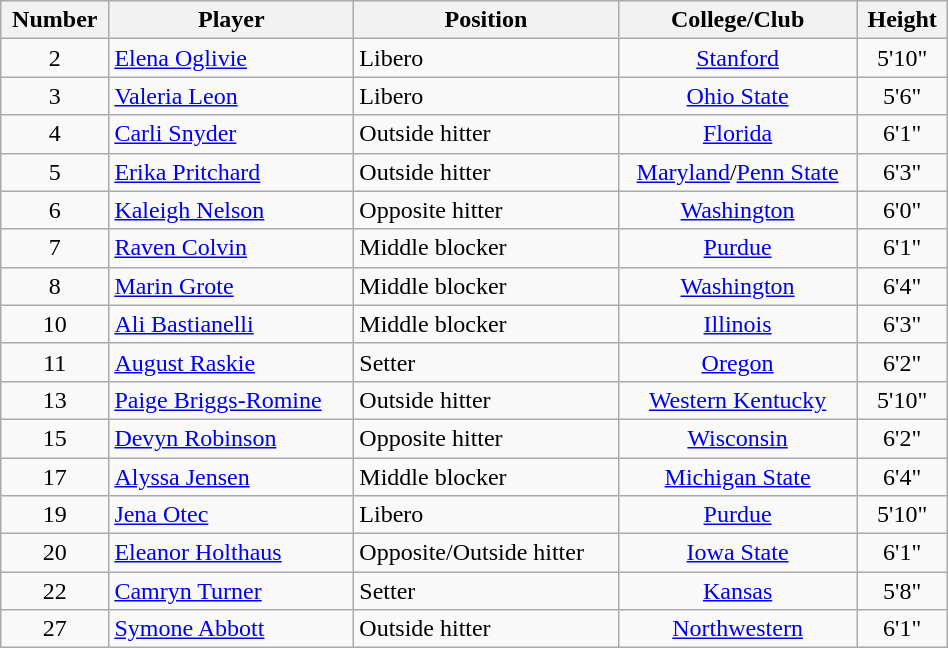<table class="wikitable" style="width:50%;">
<tr>
<th>Number</th>
<th>Player</th>
<th>Position</th>
<th>College/Club</th>
<th>Height</th>
</tr>
<tr>
<td align="center">2</td>
<td> <a href='#'>Elena Oglivie</a></td>
<td>Libero</td>
<td align="center"><a href='#'>Stanford</a></td>
<td align="center">5'10"</td>
</tr>
<tr>
<td align="center">3</td>
<td> <a href='#'>Valeria Leon</a></td>
<td>Libero</td>
<td align="center"><a href='#'>Ohio State</a></td>
<td align="center">5'6"</td>
</tr>
<tr>
<td align="center">4</td>
<td> <a href='#'>Carli Snyder</a></td>
<td>Outside hitter</td>
<td align="center"><a href='#'>Florida</a></td>
<td align="center">6'1"</td>
</tr>
<tr>
<td align=center>5</td>
<td> <a href='#'>Erika Pritchard</a></td>
<td>Outside hitter</td>
<td align="center"><a href='#'>Maryland</a>/<a href='#'>Penn State</a></td>
<td align=center>6'3"</td>
</tr>
<tr>
<td align="center">6</td>
<td> <a href='#'>Kaleigh Nelson</a></td>
<td>Opposite hitter</td>
<td align="center"><a href='#'>Washington</a></td>
<td align="center">6'0"</td>
</tr>
<tr>
<td align="center">7</td>
<td> <a href='#'>Raven Colvin</a></td>
<td>Middle blocker</td>
<td align="center"><a href='#'>Purdue</a></td>
<td align="center">6'1"</td>
</tr>
<tr>
<td align=center>8</td>
<td> <a href='#'>Marin Grote</a></td>
<td>Middle blocker</td>
<td align="center"><a href='#'>Washington</a></td>
<td align=center>6'4"</td>
</tr>
<tr>
<td align=center>10</td>
<td> <a href='#'>Ali Bastianelli</a></td>
<td>Middle blocker</td>
<td align="center"><a href='#'>Illinois</a></td>
<td align=center>6'3"</td>
</tr>
<tr>
<td align="center">11</td>
<td> <a href='#'>August Raskie</a></td>
<td>Setter</td>
<td align="center"><a href='#'>Oregon</a></td>
<td align="center">6'2"</td>
</tr>
<tr>
<td align=center>13</td>
<td> <a href='#'>Paige Briggs-Romine</a></td>
<td>Outside hitter</td>
<td align="center"><a href='#'>Western Kentucky</a></td>
<td align=center>5'10"</td>
</tr>
<tr>
<td align="center">15</td>
<td> <a href='#'>Devyn Robinson</a></td>
<td>Opposite hitter</td>
<td align="center"><a href='#'>Wisconsin</a></td>
<td align="center">6'2"</td>
</tr>
<tr>
<td align=center>17</td>
<td> <a href='#'>Alyssa Jensen</a></td>
<td>Middle blocker</td>
<td align="center"><a href='#'>Michigan State</a></td>
<td align=center>6'4"</td>
</tr>
<tr>
<td align="center">19</td>
<td> <a href='#'>Jena Otec</a></td>
<td>Libero</td>
<td align="center"><a href='#'>Purdue</a></td>
<td align="center">5'10"</td>
</tr>
<tr>
<td align="center">20</td>
<td> <a href='#'>Eleanor Holthaus</a></td>
<td>Opposite/Outside hitter</td>
<td align="center"><a href='#'>Iowa State</a></td>
<td align="center">6'1"</td>
</tr>
<tr>
<td align="center">22</td>
<td> <a href='#'>Camryn Turner</a></td>
<td>Setter</td>
<td align="center"><a href='#'>Kansas</a></td>
<td align="center">5'8"</td>
</tr>
<tr>
<td align=center>27</td>
<td> <a href='#'>Symone Abbott</a></td>
<td>Outside hitter</td>
<td align="center"><a href='#'>Northwestern</a></td>
<td align=center>6'1"</td>
</tr>
</table>
